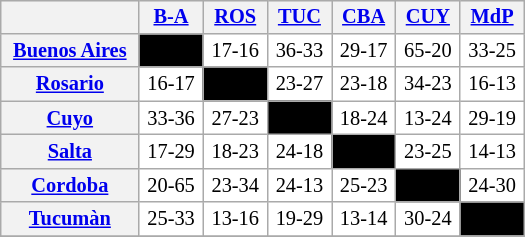<table align="left" width="350" cellspacing="0" cellpadding="3" style="background-color: #f9f9f9; font-size: 85%; text-align: center" class="wikitable">
<tr style="background:#00000;">
<th align="left"> </th>
<th><a href='#'>B-A</a></th>
<th><a href='#'>ROS</a></th>
<th><a href='#'>TUC</a></th>
<th><a href='#'>CBA</a></th>
<th><a href='#'>CUY</a></th>
<th><a href='#'>MdP</a></th>
</tr>
<tr ! style="background:#FFFFFF;">
<th><a href='#'>Buenos Aires</a></th>
<td style="background:#000000">––––</td>
<td>17-16</td>
<td>36-33</td>
<td>29-17</td>
<td>65-20</td>
<td>33-25</td>
</tr>
<tr ! style="background:#FFFFFF;">
<th><a href='#'>Rosario</a></th>
<td>16-17</td>
<td style="background:#000000">––––</td>
<td>23-27</td>
<td>23-18</td>
<td>34-23</td>
<td>16-13</td>
</tr>
<tr ! style="background:#FFFFFF;">
<th><a href='#'>Cuyo</a></th>
<td>33-36</td>
<td>27-23</td>
<td style="background:#000000">––––</td>
<td>18-24</td>
<td>13-24</td>
<td>29-19</td>
</tr>
<tr ! style="background:#FFFFFF;">
<th><a href='#'>Salta</a></th>
<td>17-29</td>
<td>18-23</td>
<td>24-18</td>
<td style="background:#000000">––––</td>
<td>23-25</td>
<td>14-13</td>
</tr>
<tr ! style="background:#FFFFFF;">
<th><a href='#'>Cordoba</a></th>
<td>20-65</td>
<td>23-34</td>
<td>24-13</td>
<td>25-23</td>
<td style="background:#000000">––––</td>
<td>24-30</td>
</tr>
<tr ! style="background:#FFFFFF;">
<th><a href='#'>Tucumàn</a></th>
<td>25-33</td>
<td>13-16</td>
<td>19-29</td>
<td>13-14</td>
<td>30-24</td>
<td style="background:#000000">––––</td>
</tr>
<tr>
</tr>
</table>
